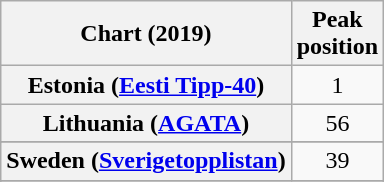<table class="wikitable sortable plainrowheaders" style="text-align:center">
<tr>
<th scope="col">Chart (2019)</th>
<th scope="col">Peak<br>position</th>
</tr>
<tr>
<th scope="row">Estonia (<a href='#'>Eesti Tipp-40</a>)</th>
<td>1</td>
</tr>
<tr>
<th scope="row">Lithuania (<a href='#'>AGATA</a>)</th>
<td>56</td>
</tr>
<tr>
</tr>
<tr>
<th scope="row">Sweden (<a href='#'>Sverigetopplistan</a>)</th>
<td>39</td>
</tr>
<tr>
</tr>
<tr>
</tr>
</table>
